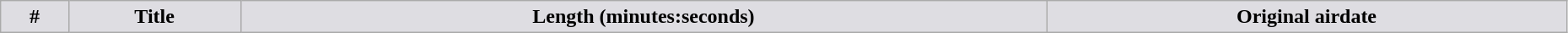<table class="wikitable plainrowheaders" style="width:98%;">
<tr>
<th style="background-color: #DEDDE2;">#</th>
<th ! style="background-color: #DEDDE2;">Title</th>
<th ! style="background-color: #DEDDE2;">Length (minutes:seconds)</th>
<th ! style="background-color: #DEDDE2;">Original airdate<br>



</th>
</tr>
</table>
